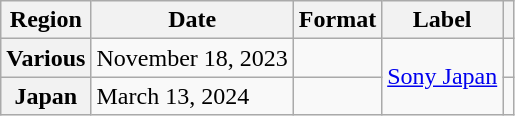<table class="wikitable plainrowheaders">
<tr>
<th scope="col">Region</th>
<th scope="col">Date</th>
<th scope="col">Format</th>
<th scope="col">Label</th>
<th scope="col"></th>
</tr>
<tr>
<th scope="row">Various</th>
<td>November 18, 2023</td>
<td></td>
<td rowspan="2"><a href='#'>Sony Japan</a></td>
<td style="text-align:center"></td>
</tr>
<tr>
<th scope="row">Japan</th>
<td>March 13, 2024</td>
<td></td>
<td style="text-align:center"></td>
</tr>
</table>
